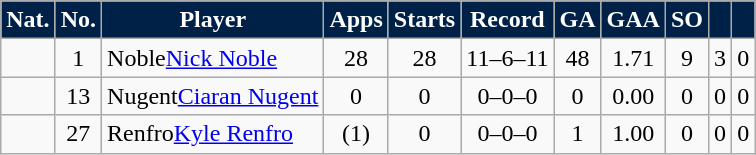<table class="wikitable plainrowheaders" style="text-align:center">
<tr>
<th style="background:#002147; color:#fff; text-align:center;">Nat.</th>
<th style="background:#002147; color:#fff; text-align:center;">No.</th>
<th style="background:#002147; color:#fff; text-align:center;">Player</th>
<th style="background:#002147; color:#fff; text-align:center;">Apps</th>
<th style="background:#002147; color:#fff; text-align:center;">Starts</th>
<th style="background:#002147; color:#fff; text-align:center;">Record</th>
<th style="background:#002147; color:#fff; text-align:center;">GA</th>
<th style="background:#002147; color:#fff; text-align:center;">GAA</th>
<th style="background:#002147; color:#fff; text-align:center;">SO</th>
<th style="background:#002147; color:#fff; text-align:center;"></th>
<th style="background:#002147; color:#fff; text-align:center;"></th>
</tr>
<tr align=center>
<td></td>
<td>1</td>
<td align=left><span>Noble</span><a href='#'>Nick Noble</a></td>
<td>28</td>
<td>28</td>
<td>11–6–11</td>
<td>48</td>
<td>1.71</td>
<td>9</td>
<td>3</td>
<td>0</td>
</tr>
<tr>
<td></td>
<td>13</td>
<td align=left><span>Nugent</span><a href='#'>Ciaran Nugent</a></td>
<td>0</td>
<td>0</td>
<td>0–0–0</td>
<td>0</td>
<td>0.00</td>
<td>0</td>
<td>0</td>
<td>0</td>
</tr>
<tr>
<td></td>
<td>27</td>
<td align=left><span>Renfro</span><a href='#'>Kyle Renfro</a></td>
<td>(1)</td>
<td>0</td>
<td>0–0–0</td>
<td>1</td>
<td>1.00</td>
<td>0</td>
<td>0</td>
<td>0</td>
</tr>
</table>
